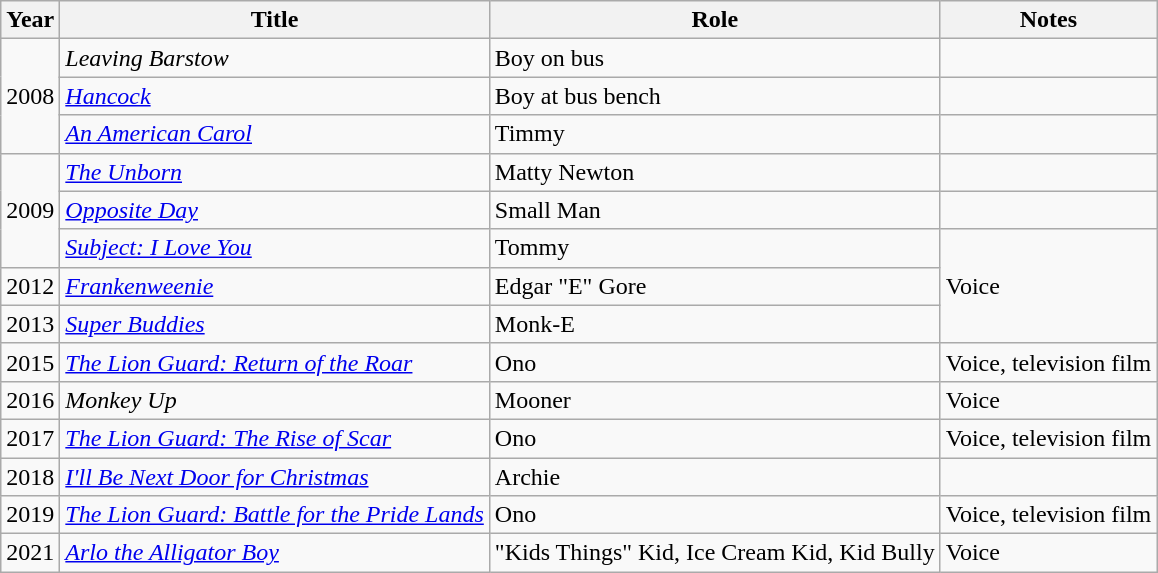<table class="wikitable sortable">
<tr>
<th>Year</th>
<th>Title</th>
<th>Role</th>
<th class="unsortable">Notes</th>
</tr>
<tr>
<td rowspan="3">2008</td>
<td><em>Leaving Barstow</em></td>
<td>Boy on bus</td>
<td></td>
</tr>
<tr>
<td><em><a href='#'>Hancock</a></em></td>
<td>Boy at bus bench</td>
<td></td>
</tr>
<tr>
<td><em><a href='#'>An American Carol</a></em></td>
<td>Timmy</td>
<td></td>
</tr>
<tr>
<td rowspan="3">2009</td>
<td><em><a href='#'>The Unborn</a></em></td>
<td>Matty Newton</td>
<td></td>
</tr>
<tr>
<td><em><a href='#'>Opposite Day</a></em></td>
<td>Small Man</td>
<td></td>
</tr>
<tr>
<td><em><a href='#'>Subject: I Love You</a></em></td>
<td>Tommy</td>
<td rowspan="3">Voice</td>
</tr>
<tr>
<td>2012</td>
<td><em><a href='#'>Frankenweenie</a></em></td>
<td>Edgar "E" Gore</td>
</tr>
<tr>
<td>2013</td>
<td><em><a href='#'>Super Buddies</a></em></td>
<td>Monk-E</td>
</tr>
<tr>
<td>2015</td>
<td><em><a href='#'>The Lion Guard: Return of the Roar</a></em></td>
<td>Ono</td>
<td>Voice, television film</td>
</tr>
<tr>
<td>2016</td>
<td><em>Monkey Up</em></td>
<td>Mooner</td>
<td>Voice</td>
</tr>
<tr>
<td>2017</td>
<td><em><a href='#'>The Lion Guard: The Rise of Scar</a></em></td>
<td>Ono</td>
<td>Voice, television film</td>
</tr>
<tr>
<td>2018</td>
<td><em><a href='#'>I'll Be Next Door for Christmas</a></em></td>
<td>Archie</td>
<td></td>
</tr>
<tr>
<td>2019</td>
<td><em><a href='#'>The Lion Guard: Battle for the Pride Lands</a></em></td>
<td>Ono</td>
<td>Voice, television film</td>
</tr>
<tr>
<td>2021</td>
<td><em><a href='#'>Arlo the Alligator Boy</a></em></td>
<td>"Kids Things" Kid, Ice Cream Kid, Kid Bully</td>
<td>Voice</td>
</tr>
</table>
